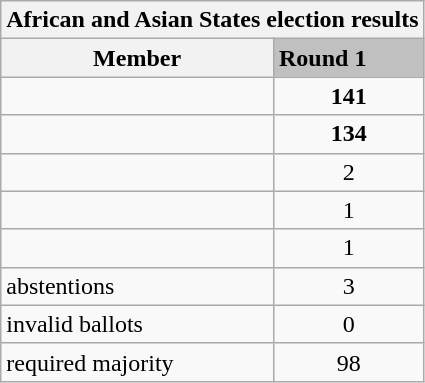<table class="wikitable collapsible">
<tr>
<th colspan="2">African and Asian States election results</th>
</tr>
<tr>
<th>Member</th>
<td style="background:silver;"><strong>Round 1</strong></td>
</tr>
<tr>
<td></td>
<td style="text-align:center;"><strong>141</strong></td>
</tr>
<tr>
<td></td>
<td style="text-align:center;"><strong>134</strong></td>
</tr>
<tr>
<td></td>
<td style="text-align:center;">2</td>
</tr>
<tr>
<td></td>
<td style="text-align:center;">1</td>
</tr>
<tr>
<td></td>
<td style="text-align:center;">1</td>
</tr>
<tr>
<td>abstentions</td>
<td style="text-align:center;">3</td>
</tr>
<tr>
<td>invalid ballots</td>
<td style="text-align:center;">0</td>
</tr>
<tr>
<td>required majority</td>
<td style="text-align:center;">98</td>
</tr>
</table>
